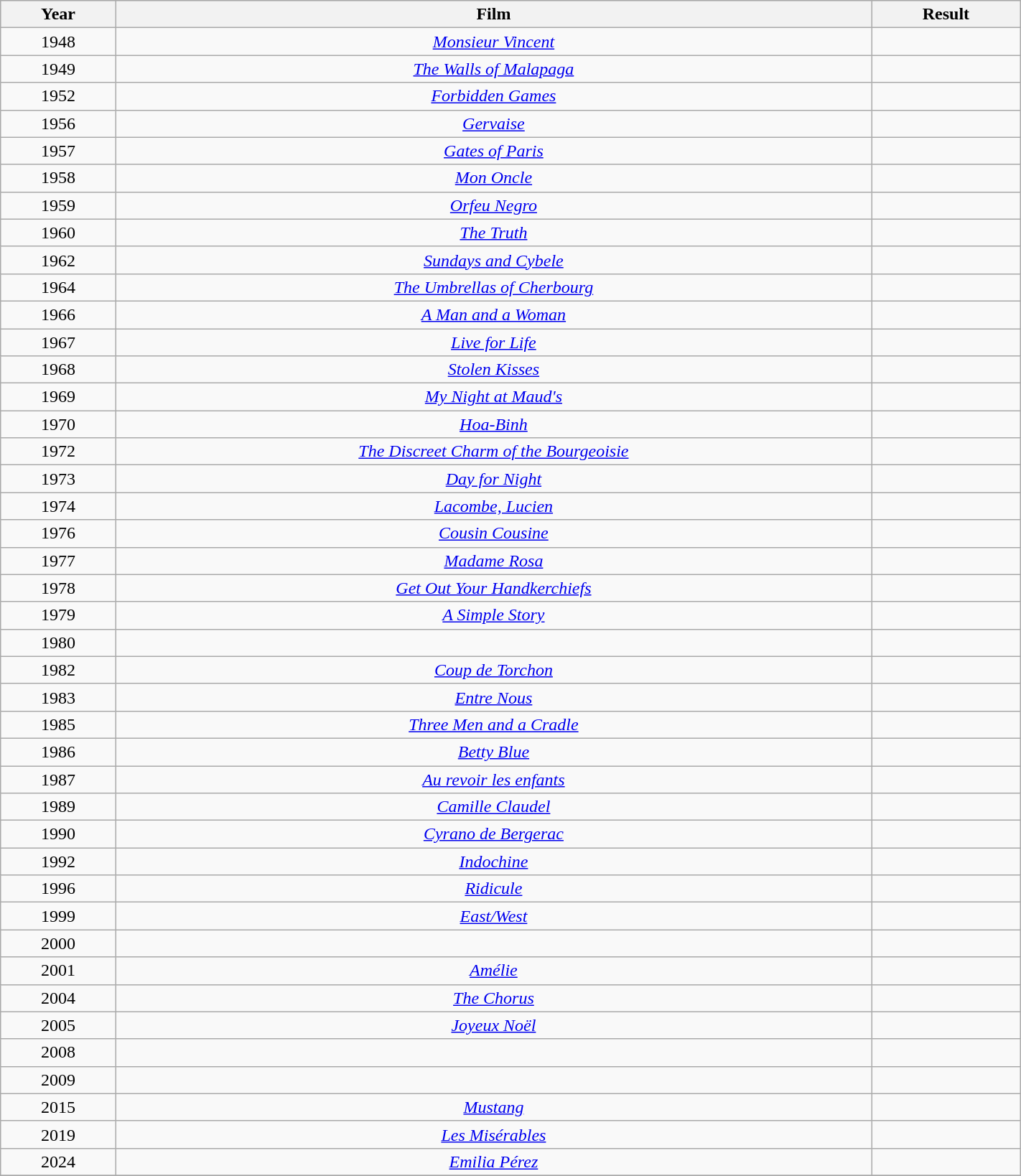<table class="wikitable" style="text-align: center" width=75%>
<tr bgcolor="#cccccc">
<th>Year</th>
<th>Film</th>
<th>Result</th>
</tr>
<tr>
<td>1948</td>
<td><em><a href='#'>Monsieur Vincent</a></em></td>
<td></td>
</tr>
<tr>
<td>1949</td>
<td><em><a href='#'>The Walls of Malapaga</a></em></td>
<td></td>
</tr>
<tr>
<td>1952</td>
<td><em><a href='#'>Forbidden Games</a></em></td>
<td></td>
</tr>
<tr>
<td>1956</td>
<td><em><a href='#'>Gervaise</a></em></td>
<td></td>
</tr>
<tr>
<td>1957</td>
<td><em><a href='#'>Gates of Paris</a></em></td>
<td></td>
</tr>
<tr>
<td>1958</td>
<td><em><a href='#'>Mon Oncle</a></em></td>
<td></td>
</tr>
<tr>
<td>1959</td>
<td><em><a href='#'>Orfeu Negro</a></em></td>
<td></td>
</tr>
<tr>
<td>1960</td>
<td><em><a href='#'>The Truth</a></em></td>
<td></td>
</tr>
<tr>
<td>1962</td>
<td><em><a href='#'>Sundays and Cybele</a></em></td>
<td></td>
</tr>
<tr>
<td>1964</td>
<td><em><a href='#'>The Umbrellas of Cherbourg</a></em></td>
<td></td>
</tr>
<tr>
<td>1966</td>
<td><em><a href='#'>A Man and a Woman</a></em></td>
<td></td>
</tr>
<tr>
<td>1967</td>
<td><em><a href='#'>Live for Life</a></em></td>
<td></td>
</tr>
<tr>
<td>1968</td>
<td><em><a href='#'>Stolen Kisses</a></em></td>
<td></td>
</tr>
<tr>
<td>1969</td>
<td><em><a href='#'>My Night at Maud's</a></em></td>
<td></td>
</tr>
<tr>
<td>1970</td>
<td><em><a href='#'>Hoa-Binh</a></em></td>
<td></td>
</tr>
<tr>
<td>1972</td>
<td><em><a href='#'>The Discreet Charm of the Bourgeoisie</a></em></td>
<td></td>
</tr>
<tr>
<td>1973</td>
<td><em><a href='#'>Day for Night</a></em></td>
<td></td>
</tr>
<tr>
<td>1974</td>
<td><em><a href='#'>Lacombe, Lucien</a></em></td>
<td></td>
</tr>
<tr>
<td>1976</td>
<td><em><a href='#'>Cousin Cousine</a></em></td>
<td></td>
</tr>
<tr>
<td>1977</td>
<td><em><a href='#'>Madame Rosa</a></em></td>
<td></td>
</tr>
<tr>
<td>1978</td>
<td><em><a href='#'>Get Out Your Handkerchiefs</a></em></td>
<td></td>
</tr>
<tr>
<td>1979</td>
<td><em><a href='#'>A Simple Story</a></em></td>
<td></td>
</tr>
<tr>
<td>1980</td>
<td><em></em></td>
<td></td>
</tr>
<tr>
<td>1982</td>
<td><em><a href='#'>Coup de Torchon</a></em></td>
<td></td>
</tr>
<tr>
<td>1983</td>
<td><em><a href='#'>Entre Nous</a></em></td>
<td></td>
</tr>
<tr>
<td>1985</td>
<td><em><a href='#'>Three Men and a Cradle</a></em></td>
<td></td>
</tr>
<tr>
<td>1986</td>
<td><em><a href='#'>Betty Blue</a></em></td>
<td></td>
</tr>
<tr>
<td>1987</td>
<td><em><a href='#'>Au revoir les enfants</a></em></td>
<td></td>
</tr>
<tr>
<td>1989</td>
<td><em><a href='#'>Camille Claudel</a></em></td>
<td></td>
</tr>
<tr>
<td>1990</td>
<td><em><a href='#'>Cyrano de Bergerac</a></em></td>
<td></td>
</tr>
<tr>
<td>1992</td>
<td><em><a href='#'>Indochine</a></em></td>
<td></td>
</tr>
<tr>
<td>1996</td>
<td><em><a href='#'>Ridicule</a></em></td>
<td></td>
</tr>
<tr>
<td>1999</td>
<td><em><a href='#'>East/West</a></em></td>
<td></td>
</tr>
<tr>
<td>2000</td>
<td><em></em></td>
<td></td>
</tr>
<tr>
<td>2001</td>
<td><em><a href='#'>Amélie</a></em></td>
<td></td>
</tr>
<tr>
<td>2004</td>
<td><em><a href='#'>The Chorus</a></em></td>
<td></td>
</tr>
<tr>
<td>2005</td>
<td><em><a href='#'>Joyeux Noël</a></em></td>
<td></td>
</tr>
<tr>
<td>2008</td>
<td><em></em></td>
<td></td>
</tr>
<tr>
<td>2009</td>
<td><em></em></td>
<td></td>
</tr>
<tr>
<td>2015</td>
<td><em><a href='#'>Mustang</a></em></td>
<td></td>
</tr>
<tr>
<td>2019</td>
<td><em><a href='#'>Les Misérables</a></em></td>
<td></td>
</tr>
<tr>
<td>2024</td>
<td><em><a href='#'>Emilia Pérez</a></em></td>
<td></td>
</tr>
<tr>
</tr>
</table>
